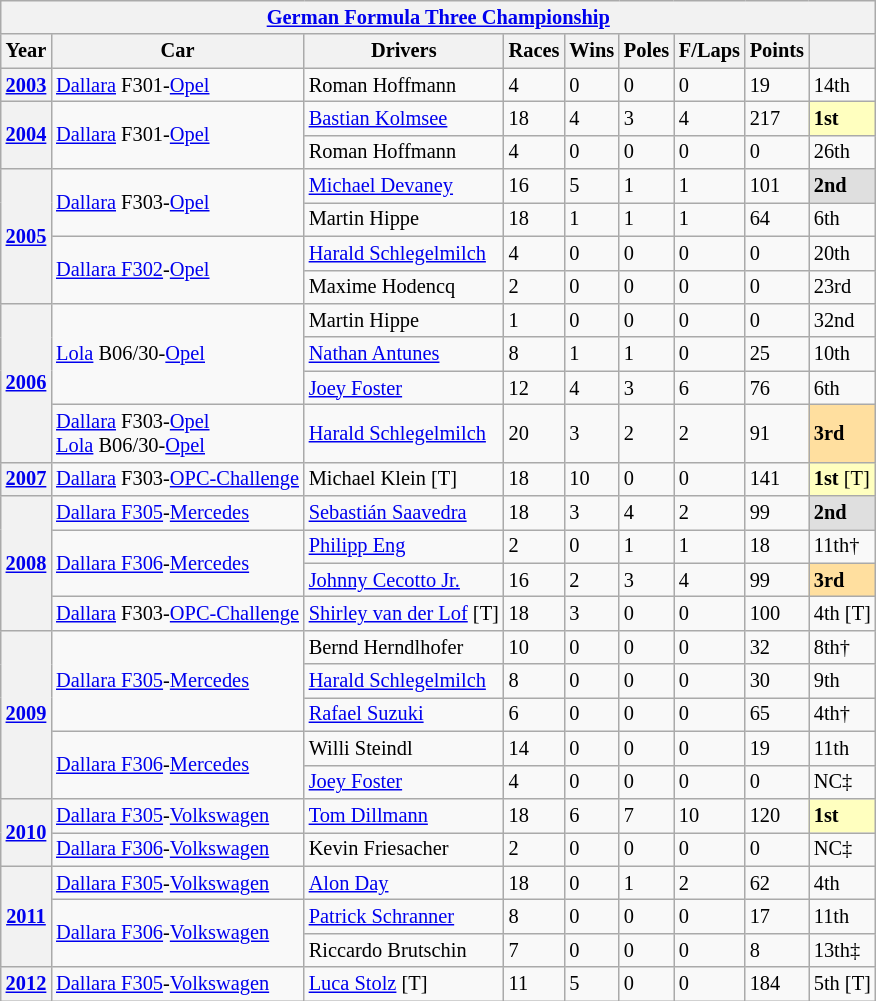<table class="wikitable" style="font-size:85%">
<tr>
<th colspan="10" align="center"><a href='#'>German Formula Three Championship</a></th>
</tr>
<tr>
<th>Year</th>
<th>Car</th>
<th>Drivers</th>
<th>Races</th>
<th>Wins</th>
<th>Poles</th>
<th>F/Laps</th>
<th>Points</th>
<th></th>
</tr>
<tr>
<th><a href='#'>2003</a></th>
<td><a href='#'>Dallara</a> F301-<a href='#'>Opel</a></td>
<td> Roman Hoffmann</td>
<td>4</td>
<td>0</td>
<td>0</td>
<td>0</td>
<td>19</td>
<td>14th</td>
</tr>
<tr>
<th rowspan=2><a href='#'>2004</a></th>
<td rowspan="2"><a href='#'>Dallara</a> F301-<a href='#'>Opel</a></td>
<td> <a href='#'>Bastian Kolmsee</a></td>
<td>18</td>
<td>4</td>
<td>3</td>
<td>4</td>
<td>217</td>
<td style="background:#FFFFBF;"><strong>1st</strong></td>
</tr>
<tr>
<td> Roman Hoffmann</td>
<td>4</td>
<td>0</td>
<td>0</td>
<td>0</td>
<td>0</td>
<td>26th</td>
</tr>
<tr>
<th rowspan="4"><a href='#'>2005</a></th>
<td rowspan="2"><a href='#'>Dallara</a> F303-<a href='#'>Opel</a></td>
<td> <a href='#'>Michael Devaney</a></td>
<td>16</td>
<td>5</td>
<td>1</td>
<td>1</td>
<td>101</td>
<td style="background:#DFDFDF;"><strong>2nd</strong></td>
</tr>
<tr>
<td> Martin Hippe</td>
<td>18</td>
<td>1</td>
<td>1</td>
<td>1</td>
<td>64</td>
<td>6th</td>
</tr>
<tr>
<td rowspan="2"><a href='#'>Dallara F302</a>-<a href='#'>Opel</a></td>
<td> <a href='#'>Harald Schlegelmilch</a></td>
<td>4</td>
<td>0</td>
<td>0</td>
<td>0</td>
<td>0</td>
<td>20th</td>
</tr>
<tr>
<td> Maxime Hodencq</td>
<td>2</td>
<td>0</td>
<td>0</td>
<td>0</td>
<td>0</td>
<td>23rd</td>
</tr>
<tr>
<th rowspan=4><a href='#'>2006</a></th>
<td rowspan="3"><a href='#'>Lola</a> B06/30-<a href='#'>Opel</a></td>
<td> Martin Hippe</td>
<td>1</td>
<td>0</td>
<td>0</td>
<td>0</td>
<td>0</td>
<td>32nd</td>
</tr>
<tr>
<td> <a href='#'>Nathan Antunes</a></td>
<td>8</td>
<td>1</td>
<td>1</td>
<td>0</td>
<td>25</td>
<td>10th</td>
</tr>
<tr>
<td> <a href='#'>Joey Foster</a></td>
<td>12</td>
<td>4</td>
<td>3</td>
<td>6</td>
<td>76</td>
<td>6th</td>
</tr>
<tr>
<td><a href='#'>Dallara</a> F303-<a href='#'>Opel</a><br><a href='#'>Lola</a> B06/30-<a href='#'>Opel</a></td>
<td> <a href='#'>Harald Schlegelmilch</a></td>
<td>20</td>
<td>3</td>
<td>2</td>
<td>2</td>
<td>91</td>
<td style="background:#FFDF9F;"><strong>3rd</strong></td>
</tr>
<tr>
<th><a href='#'>2007</a></th>
<td><a href='#'>Dallara</a> F303-<a href='#'>OPC-Challenge</a></td>
<td> Michael Klein [T]</td>
<td>18</td>
<td>10</td>
<td>0</td>
<td>0</td>
<td>141</td>
<td style="background:#FFFFBF;"><strong>1st</strong> [T]</td>
</tr>
<tr>
<th rowspan=4><a href='#'>2008</a></th>
<td><a href='#'>Dallara F305</a>-<a href='#'>Mercedes</a></td>
<td> <a href='#'>Sebastián Saavedra</a></td>
<td>18</td>
<td>3</td>
<td>4</td>
<td>2</td>
<td>99</td>
<td style="background:#DFDFDF;"><strong>2nd</strong></td>
</tr>
<tr>
<td rowspan=2><a href='#'>Dallara F306</a>-<a href='#'>Mercedes</a></td>
<td> <a href='#'>Philipp Eng</a></td>
<td>2</td>
<td>0</td>
<td>1</td>
<td>1</td>
<td>18</td>
<td>11th†</td>
</tr>
<tr>
<td> <a href='#'>Johnny Cecotto Jr.</a></td>
<td>16</td>
<td>2</td>
<td>3</td>
<td>4</td>
<td>99</td>
<td style="background:#FFDF9F;"><strong>3rd</strong></td>
</tr>
<tr>
<td><a href='#'>Dallara</a> F303-<a href='#'>OPC-Challenge</a></td>
<td> <a href='#'>Shirley van der Lof</a> [T]</td>
<td>18</td>
<td>3</td>
<td>0</td>
<td>0</td>
<td>100</td>
<td>4th [T]</td>
</tr>
<tr>
<th rowspan=5><a href='#'>2009</a></th>
<td rowspan="3"><a href='#'>Dallara F305</a>-<a href='#'>Mercedes</a></td>
<td> Bernd Herndlhofer</td>
<td>10</td>
<td>0</td>
<td>0</td>
<td>0</td>
<td>32</td>
<td>8th†</td>
</tr>
<tr>
<td> <a href='#'>Harald Schlegelmilch</a></td>
<td>8</td>
<td>0</td>
<td>0</td>
<td>0</td>
<td>30</td>
<td>9th</td>
</tr>
<tr>
<td> <a href='#'>Rafael Suzuki</a></td>
<td>6</td>
<td>0</td>
<td>0</td>
<td>0</td>
<td>65</td>
<td>4th†</td>
</tr>
<tr>
<td rowspan="2"><a href='#'>Dallara F306</a>-<a href='#'>Mercedes</a></td>
<td> Willi Steindl</td>
<td>14</td>
<td>0</td>
<td>0</td>
<td>0</td>
<td>19</td>
<td>11th</td>
</tr>
<tr>
<td> <a href='#'>Joey Foster</a></td>
<td>4</td>
<td>0</td>
<td>0</td>
<td>0</td>
<td>0</td>
<td>NC‡</td>
</tr>
<tr>
<th rowspan="2"><a href='#'>2010</a></th>
<td><a href='#'>Dallara F305</a>-<a href='#'>Volkswagen</a></td>
<td> <a href='#'>Tom Dillmann</a></td>
<td>18</td>
<td>6</td>
<td>7</td>
<td>10</td>
<td>120</td>
<td style="background:#FFFFBF;"><strong>1st</strong></td>
</tr>
<tr>
<td><a href='#'>Dallara F306</a>-<a href='#'>Volkswagen</a></td>
<td> Kevin Friesacher</td>
<td>2</td>
<td>0</td>
<td>0</td>
<td>0</td>
<td>0</td>
<td>NC‡</td>
</tr>
<tr>
<th rowspan="3"><a href='#'>2011</a></th>
<td><a href='#'>Dallara F305</a>-<a href='#'>Volkswagen</a></td>
<td> <a href='#'>Alon Day</a></td>
<td>18</td>
<td>0</td>
<td>1</td>
<td>2</td>
<td>62</td>
<td>4th</td>
</tr>
<tr>
<td rowspan="2"><a href='#'>Dallara F306</a>-<a href='#'>Volkswagen</a></td>
<td> <a href='#'>Patrick Schranner</a></td>
<td>8</td>
<td>0</td>
<td>0</td>
<td>0</td>
<td>17</td>
<td>11th</td>
</tr>
<tr>
<td> Riccardo Brutschin</td>
<td>7</td>
<td>0</td>
<td>0</td>
<td>0</td>
<td>8</td>
<td>13th‡</td>
</tr>
<tr>
<th><a href='#'>2012</a></th>
<td><a href='#'>Dallara F305</a>-<a href='#'>Volkswagen</a></td>
<td> <a href='#'>Luca Stolz</a> [T]</td>
<td>11</td>
<td>5</td>
<td>0</td>
<td>0</td>
<td>184</td>
<td>5th [T]</td>
</tr>
</table>
